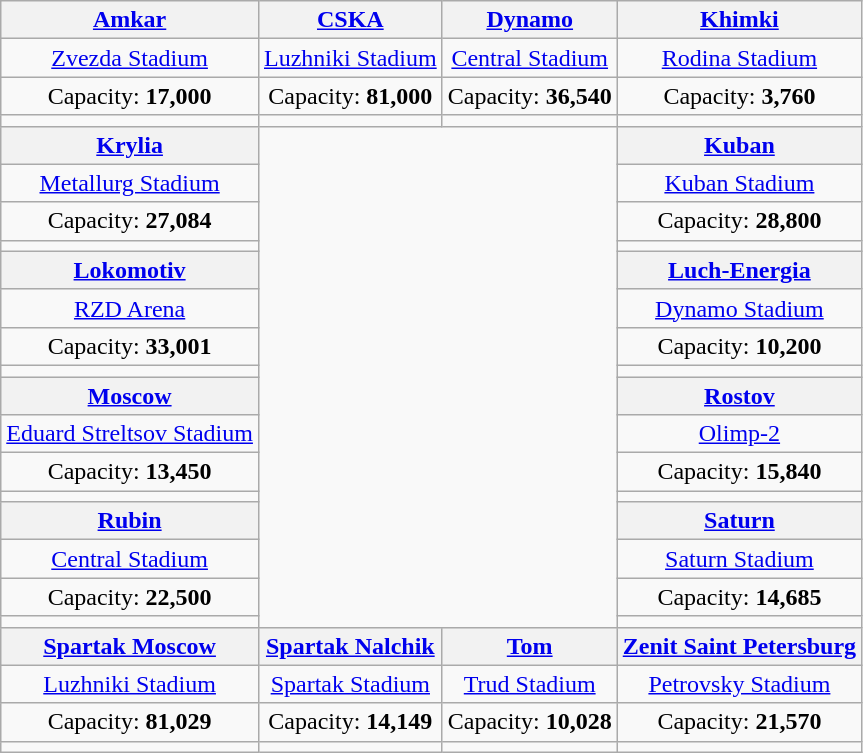<table class="wikitable" style="text-align:center;">
<tr>
<th><a href='#'>Amkar</a></th>
<th><a href='#'>CSKA</a></th>
<th><a href='#'>Dynamo</a></th>
<th><a href='#'>Khimki</a></th>
</tr>
<tr>
<td><a href='#'>Zvezda Stadium</a></td>
<td><a href='#'>Luzhniki Stadium</a></td>
<td><a href='#'>Central Stadium</a></td>
<td><a href='#'>Rodina Stadium</a></td>
</tr>
<tr>
<td>Capacity: <strong>17,000</strong></td>
<td>Capacity: <strong>81,000</strong></td>
<td>Capacity: <strong>36,540</strong></td>
<td>Capacity: <strong>3,760</strong></td>
</tr>
<tr>
<td></td>
<td></td>
<td></td>
<td></td>
</tr>
<tr>
<th><a href='#'>Krylia</a></th>
<td colspan="2" rowspan="16"><br>
</td>
<th><a href='#'>Kuban</a></th>
</tr>
<tr>
<td><a href='#'>Metallurg Stadium</a></td>
<td><a href='#'>Kuban Stadium</a></td>
</tr>
<tr>
<td>Capacity: <strong>27,084</strong></td>
<td>Capacity: <strong>28,800</strong></td>
</tr>
<tr>
<td></td>
<td></td>
</tr>
<tr>
<th><a href='#'>Lokomotiv</a></th>
<th><a href='#'>Luch-Energia</a></th>
</tr>
<tr>
<td><a href='#'>RZD Arena</a></td>
<td><a href='#'>Dynamo Stadium</a></td>
</tr>
<tr>
<td>Capacity: <strong>33,001</strong></td>
<td>Capacity: <strong>10,200</strong></td>
</tr>
<tr>
<td></td>
<td></td>
</tr>
<tr>
<th><a href='#'>Moscow</a></th>
<th><a href='#'>Rostov</a></th>
</tr>
<tr>
<td><a href='#'>Eduard Streltsov Stadium</a></td>
<td><a href='#'>Olimp-2</a></td>
</tr>
<tr>
<td>Capacity: <strong>13,450</strong></td>
<td>Capacity: <strong>15,840</strong></td>
</tr>
<tr>
<td></td>
<td></td>
</tr>
<tr>
<th><a href='#'>Rubin</a></th>
<th><a href='#'>Saturn</a></th>
</tr>
<tr>
<td><a href='#'>Central Stadium</a></td>
<td><a href='#'>Saturn Stadium</a></td>
</tr>
<tr>
<td>Capacity: <strong>22,500</strong></td>
<td>Capacity: <strong>14,685</strong></td>
</tr>
<tr>
<td></td>
<td></td>
</tr>
<tr>
<th><a href='#'>Spartak Moscow</a></th>
<th><a href='#'>Spartak Nalchik</a></th>
<th><a href='#'>Tom</a></th>
<th><a href='#'>Zenit Saint Petersburg</a></th>
</tr>
<tr>
<td><a href='#'>Luzhniki Stadium</a></td>
<td><a href='#'>Spartak Stadium</a></td>
<td><a href='#'>Trud Stadium</a></td>
<td><a href='#'>Petrovsky Stadium</a></td>
</tr>
<tr>
<td>Capacity: <strong>81,029</strong></td>
<td>Capacity: <strong>14,149</strong></td>
<td>Capacity: <strong>10,028</strong></td>
<td>Capacity: <strong>21,570</strong></td>
</tr>
<tr>
<td></td>
<td></td>
<td></td>
<td></td>
</tr>
</table>
